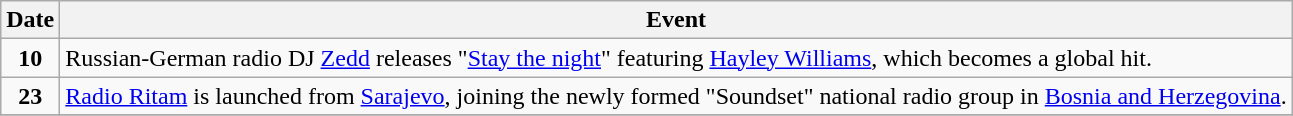<table class="wikitable">
<tr>
<th>Date</th>
<th>Event</th>
</tr>
<tr>
<td style="text-align:center;"><strong>10</strong></td>
<td>Russian-German radio DJ <a href='#'>Zedd</a> releases "<a href='#'>Stay the night</a>" featuring <a href='#'>Hayley Williams</a>, which becomes a global hit.</td>
</tr>
<tr>
<td style="text-align:center;"><strong>23</strong></td>
<td><a href='#'>Radio Ritam</a> is launched from <a href='#'>Sarajevo</a>, joining the newly formed "Soundset" national radio group in <a href='#'>Bosnia and Herzegovina</a>.</td>
</tr>
<tr>
</tr>
</table>
